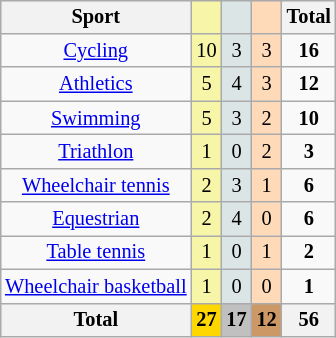<table class=wikitable style=font-size:85%;float:right;text-align:center>
<tr>
<th>Sport</th>
<td bgcolor=F7F6A8></td>
<td bgcolor=DCE5E5></td>
<td bgcolor=FFDAB9></td>
<th>Total</th>
</tr>
<tr align=center>
<td><a href='#'>Cycling</a></td>
<td style="background:#F7F6A8;">10</td>
<td style="background:#DCE5E5;">3</td>
<td style="background:#FFDAB9;">3</td>
<td><strong>16</strong></td>
</tr>
<tr align=center>
<td><a href='#'>Athletics</a></td>
<td style="background:#F7F6A8;">5</td>
<td style="background:#DCE5E5;">4</td>
<td style="background:#FFDAB9;">3</td>
<td><strong>12</strong></td>
</tr>
<tr align=center>
<td><a href='#'>Swimming</a></td>
<td style="background:#F7F6A8;">5</td>
<td style="background:#DCE5E5;">3</td>
<td style="background:#FFDAB9;">2</td>
<td><strong>10</strong></td>
</tr>
<tr align=center>
<td><a href='#'>Triathlon</a></td>
<td style="background:#F7F6A8;">1</td>
<td style="background:#DCE5E5;">0</td>
<td style="background:#FFDAB9;">2</td>
<td><strong>3</strong></td>
</tr>
<tr align=center>
<td><a href='#'>Wheelchair tennis</a></td>
<td style="background:#F7F6A8;">2</td>
<td style="background:#DCE5E5;">3</td>
<td style="background:#FFDAB9;">1</td>
<td><strong>6</strong></td>
</tr>
<tr align=center>
<td><a href='#'>Equestrian</a></td>
<td style="background:#F7F6A8;">2</td>
<td style="background:#DCE5E5;">4</td>
<td style="background:#FFDAB9;">0</td>
<td><strong>6</strong></td>
</tr>
<tr align=center>
<td><a href='#'>Table tennis</a></td>
<td style="background:#F7F6A8;">1</td>
<td style="background:#DCE5E5;">0</td>
<td style="background:#FFDAB9;">1</td>
<td><strong>2</strong></td>
</tr>
<tr align=center>
<td><a href='#'>Wheelchair basketball</a></td>
<td style="background:#F7F6A8;">1</td>
<td style="background:#DCE5E5;">0</td>
<td style="background:#FFDAB9;">0</td>
<td><strong>1</strong></td>
</tr>
<tr align=center>
<th>Total</th>
<th style=background:gold>27</th>
<th style=background:silver>17</th>
<th style=background:#c96>12</th>
<th>56</th>
</tr>
</table>
